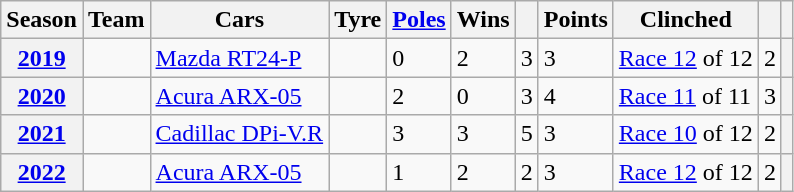<table class="wikitable">
<tr>
<th>Season</th>
<th>Team</th>
<th>Cars</th>
<th>Tyre</th>
<th><a href='#'>Poles</a></th>
<th>Wins</th>
<th></th>
<th>Points</th>
<th>Clinched</th>
<th></th>
<th></th>
</tr>
<tr>
<th><a href='#'>2019</a></th>
<td></td>
<td><a href='#'>Mazda RT24-P</a></td>
<td></td>
<td>0</td>
<td>2</td>
<td>3</td>
<td>3</td>
<td><a href='#'>Race 12</a> of 12</td>
<td>2</td>
<th></th>
</tr>
<tr>
<th><a href='#'>2020</a></th>
<td></td>
<td><a href='#'>Acura ARX-05</a></td>
<td></td>
<td>2</td>
<td>0</td>
<td>3</td>
<td>4</td>
<td><a href='#'>Race 11</a> of 11</td>
<td>3</td>
<th></th>
</tr>
<tr>
<th><a href='#'>2021</a></th>
<td></td>
<td><a href='#'>Cadillac DPi-V.R</a></td>
<td></td>
<td>3</td>
<td>3</td>
<td>5</td>
<td>3</td>
<td><a href='#'>Race 10</a> of 12</td>
<td>2</td>
<th></th>
</tr>
<tr>
<th><a href='#'>2022</a></th>
<td></td>
<td><a href='#'>Acura ARX-05</a></td>
<td></td>
<td>1</td>
<td>2</td>
<td>2</td>
<td>3</td>
<td><a href='#'>Race 12</a> of 12</td>
<td>2</td>
<th></th>
</tr>
</table>
